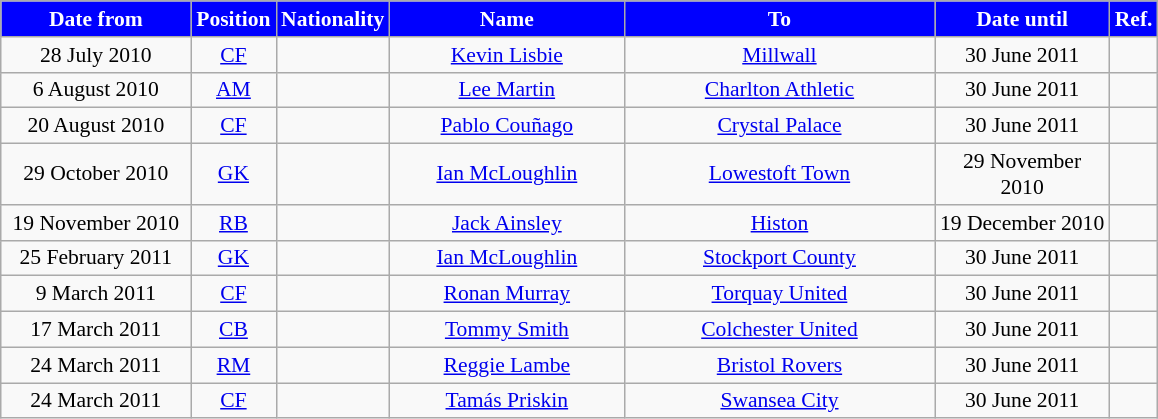<table class="wikitable"  style="text-align:center; font-size:90%; ">
<tr>
<th style="background:blue; color:white; width:120px;">Date from</th>
<th style="background:blue; color:white; width:50px;">Position</th>
<th style="background:blue; color:white; width:50px;">Nationality</th>
<th style="background:blue; color:white; width:150px;">Name</th>
<th style="background:blue; color:white; width:200px;">To</th>
<th style="background:blue; color:white; width:110px;">Date until</th>
<th style="background:blue; color:white; width:25px;">Ref.</th>
</tr>
<tr>
<td>28 July 2010</td>
<td><a href='#'>CF</a></td>
<td></td>
<td><a href='#'>Kevin Lisbie</a></td>
<td> <a href='#'>Millwall</a></td>
<td>30 June 2011</td>
<td></td>
</tr>
<tr>
<td>6 August 2010</td>
<td><a href='#'>AM</a></td>
<td></td>
<td><a href='#'>Lee Martin</a></td>
<td> <a href='#'>Charlton Athletic</a></td>
<td>30 June 2011</td>
<td></td>
</tr>
<tr>
<td>20 August 2010</td>
<td><a href='#'>CF</a></td>
<td></td>
<td><a href='#'>Pablo Couñago</a></td>
<td> <a href='#'>Crystal Palace</a></td>
<td>30 June 2011</td>
<td></td>
</tr>
<tr>
<td>29 October 2010</td>
<td><a href='#'>GK</a></td>
<td></td>
<td><a href='#'>Ian McLoughlin</a></td>
<td> <a href='#'>Lowestoft Town</a></td>
<td>29 November 2010</td>
<td></td>
</tr>
<tr>
<td>19 November 2010</td>
<td><a href='#'>RB</a></td>
<td></td>
<td><a href='#'>Jack Ainsley</a></td>
<td> <a href='#'>Histon</a></td>
<td>19 December 2010</td>
<td></td>
</tr>
<tr>
<td>25 February 2011</td>
<td><a href='#'>GK</a></td>
<td></td>
<td><a href='#'>Ian McLoughlin</a></td>
<td> <a href='#'>Stockport County</a></td>
<td>30 June 2011</td>
<td></td>
</tr>
<tr>
<td>9 March 2011</td>
<td><a href='#'>CF</a></td>
<td></td>
<td><a href='#'>Ronan Murray</a></td>
<td> <a href='#'>Torquay United</a></td>
<td>30 June 2011</td>
<td></td>
</tr>
<tr>
<td>17 March 2011</td>
<td><a href='#'>CB</a></td>
<td></td>
<td><a href='#'>Tommy Smith</a></td>
<td> <a href='#'>Colchester United</a></td>
<td>30 June 2011</td>
<td></td>
</tr>
<tr>
<td>24 March 2011</td>
<td><a href='#'>RM</a></td>
<td></td>
<td><a href='#'>Reggie Lambe</a></td>
<td> <a href='#'>Bristol Rovers</a></td>
<td>30 June 2011</td>
<td></td>
</tr>
<tr>
<td>24 March 2011</td>
<td><a href='#'>CF</a></td>
<td></td>
<td><a href='#'>Tamás Priskin</a></td>
<td> <a href='#'>Swansea City</a></td>
<td>30 June 2011</td>
<td></td>
</tr>
</table>
